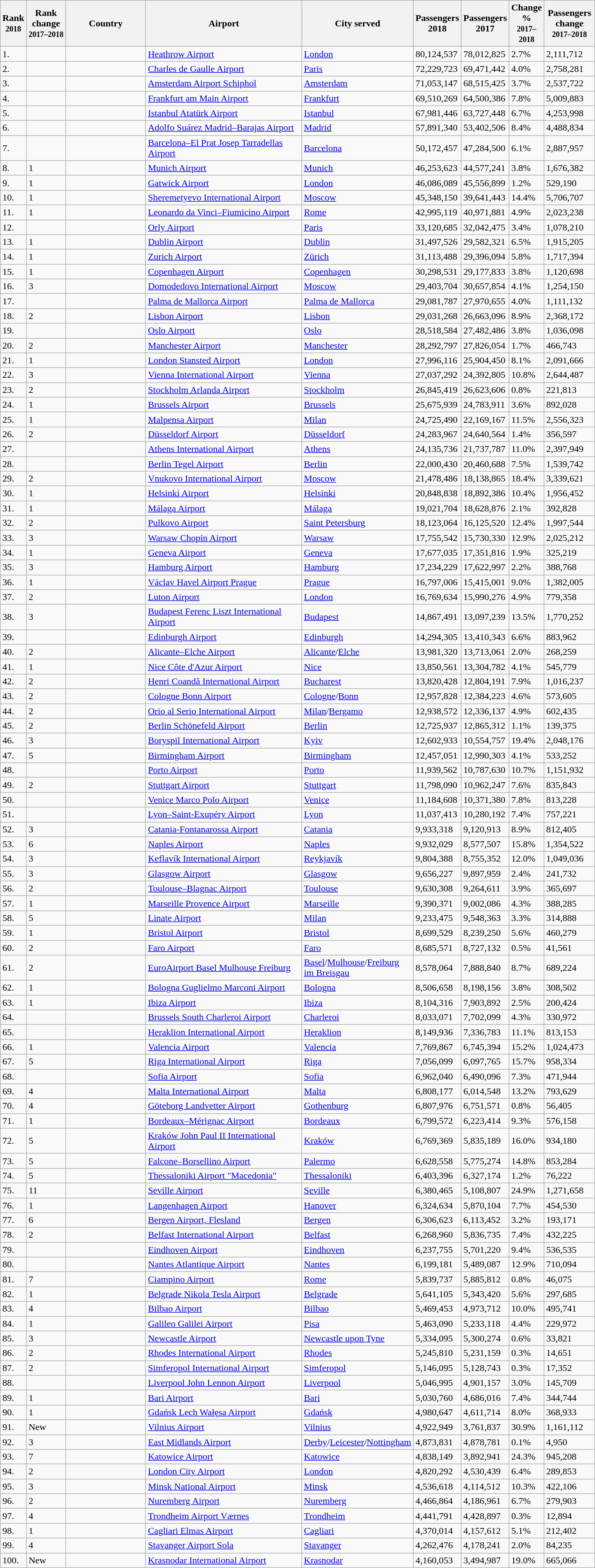<table class="wikitable sortable">
<tr>
<th>Rank<br><small>2018</small></th>
<th>Rank<br>change<br><small>2017–2018</small></th>
<th style="width:130px;">Country</th>
<th style="width:260px;">Airport</th>
<th style="width:110px;">City served</th>
<th>Passengers<br>2018</th>
<th>Passengers<br>2017</th>
<th style="width:40px;">Change %<br><small>2017–2018</small></th>
<th style="width:80px;">Passengers change<br><small>2017–2018</small></th>
</tr>
<tr>
<td>1.</td>
<td></td>
<td></td>
<td><a href='#'>Heathrow Airport</a></td>
<td><a href='#'>London</a></td>
<td>80,124,537</td>
<td>78,012,825</td>
<td>2.7%</td>
<td>2,111,712</td>
</tr>
<tr>
<td>2.</td>
<td></td>
<td></td>
<td><a href='#'>Charles de Gaulle Airport</a></td>
<td><a href='#'>Paris</a></td>
<td>72,229,723</td>
<td>69,471,442</td>
<td>4.0%</td>
<td>2,758,281</td>
</tr>
<tr>
<td>3.</td>
<td></td>
<td></td>
<td><a href='#'>Amsterdam Airport Schiphol</a></td>
<td><a href='#'>Amsterdam</a></td>
<td>71,053,147</td>
<td>68,515,425</td>
<td>3.7%</td>
<td>2,537,722</td>
</tr>
<tr>
<td>4.</td>
<td></td>
<td></td>
<td><a href='#'>Frankfurt am Main Airport</a></td>
<td><a href='#'>Frankfurt</a></td>
<td>69,510,269</td>
<td>64,500,386</td>
<td>7.8%</td>
<td>5,009,883</td>
</tr>
<tr>
<td>5.</td>
<td></td>
<td></td>
<td><a href='#'>Istanbul Atatürk Airport</a></td>
<td><a href='#'>Istanbul</a></td>
<td>67,981,446</td>
<td>63,727,448</td>
<td>6.7%</td>
<td>4,253,998</td>
</tr>
<tr>
<td>6.</td>
<td></td>
<td></td>
<td><a href='#'>Adolfo Suárez Madrid–Barajas Airport</a></td>
<td><a href='#'>Madrid</a></td>
<td>57,891,340</td>
<td>53,402,506</td>
<td>8.4%</td>
<td>4,488,834</td>
</tr>
<tr>
<td>7.</td>
<td></td>
<td></td>
<td><a href='#'>Barcelona–El Prat Josep Tarradellas Airport</a></td>
<td><a href='#'>Barcelona</a></td>
<td>50,172,457</td>
<td>47,284,500</td>
<td>6.1%</td>
<td>2,887,957</td>
</tr>
<tr>
<td>8.</td>
<td> 1</td>
<td></td>
<td><a href='#'>Munich Airport</a></td>
<td><a href='#'>Munich</a></td>
<td>46,253,623</td>
<td>44,577,241</td>
<td>3.8%</td>
<td>1,676,382</td>
</tr>
<tr>
<td>9.</td>
<td> 1</td>
<td></td>
<td><a href='#'>Gatwick Airport</a></td>
<td><a href='#'>London</a></td>
<td>46,086,089</td>
<td>45,556,899</td>
<td>1.2%</td>
<td>529,190</td>
</tr>
<tr>
<td>10.</td>
<td> 1</td>
<td></td>
<td><a href='#'>Sheremetyevo International Airport</a></td>
<td><a href='#'>Moscow</a></td>
<td>45,348,150</td>
<td>39,641,443</td>
<td>14.4%</td>
<td>5,706,707</td>
</tr>
<tr>
<td>11.</td>
<td> 1</td>
<td></td>
<td><a href='#'>Leonardo da Vinci–Fiumicino Airport</a></td>
<td><a href='#'>Rome</a></td>
<td>42,995,119</td>
<td>40,971,881</td>
<td>4.9%</td>
<td>2,023,238</td>
</tr>
<tr>
<td>12.</td>
<td></td>
<td></td>
<td><a href='#'>Orly Airport</a></td>
<td><a href='#'>Paris</a></td>
<td>33,120,685</td>
<td>32,042,475</td>
<td>3.4%</td>
<td>1,078,210</td>
</tr>
<tr>
<td>13.</td>
<td> 1</td>
<td></td>
<td><a href='#'>Dublin Airport</a></td>
<td><a href='#'>Dublin</a></td>
<td>31,497,526</td>
<td>29,582,321</td>
<td>6.5%</td>
<td>1,915,205</td>
</tr>
<tr>
<td>14.</td>
<td> 1</td>
<td></td>
<td><a href='#'>Zurich Airport</a></td>
<td><a href='#'>Zürich</a></td>
<td>31,113,488</td>
<td>29,396,094</td>
<td>5.8%</td>
<td>1,717,394</td>
</tr>
<tr>
<td>15.</td>
<td> 1</td>
<td></td>
<td><a href='#'>Copenhagen Airport</a></td>
<td><a href='#'>Copenhagen</a></td>
<td>30,298,531</td>
<td>29,177,833</td>
<td>3.8%</td>
<td>1,120,698</td>
</tr>
<tr>
<td>16.</td>
<td> 3</td>
<td></td>
<td><a href='#'>Domodedovo International Airport</a></td>
<td><a href='#'>Moscow</a></td>
<td>29,403,704</td>
<td>30,657,854</td>
<td>4.1%</td>
<td>1,254,150</td>
</tr>
<tr>
<td>17.</td>
<td></td>
<td></td>
<td><a href='#'>Palma de Mallorca Airport</a></td>
<td><a href='#'>Palma de Mallorca</a></td>
<td>29,081,787</td>
<td>27,970,655</td>
<td>4.0%</td>
<td>1,111,132</td>
</tr>
<tr>
<td>18.</td>
<td> 2</td>
<td></td>
<td><a href='#'>Lisbon Airport</a></td>
<td><a href='#'>Lisbon</a></td>
<td>29,031,268</td>
<td>26,663,096</td>
<td>8.9%</td>
<td>2,368,172</td>
</tr>
<tr>
<td>19.</td>
<td></td>
<td></td>
<td><a href='#'>Oslo Airport</a></td>
<td><a href='#'>Oslo</a></td>
<td>28,518,584</td>
<td>27,482,486</td>
<td>3.8%</td>
<td>1,036,098</td>
</tr>
<tr>
<td>20.</td>
<td> 2</td>
<td></td>
<td><a href='#'>Manchester Airport</a></td>
<td><a href='#'>Manchester</a></td>
<td>28,292,797</td>
<td>27,826,054</td>
<td>1.7%</td>
<td>466,743</td>
</tr>
<tr>
<td>21.</td>
<td> 1</td>
<td></td>
<td><a href='#'>London Stansted Airport</a></td>
<td><a href='#'>London</a></td>
<td>27,996,116</td>
<td>25,904,450</td>
<td>8.1%</td>
<td>2,091,666</td>
</tr>
<tr>
<td>22.</td>
<td> 3</td>
<td></td>
<td><a href='#'>Vienna International Airport</a></td>
<td><a href='#'>Vienna</a></td>
<td>27,037,292</td>
<td>24,392,805</td>
<td>10.8%</td>
<td>2,644,487</td>
</tr>
<tr>
<td>23.</td>
<td> 2</td>
<td></td>
<td><a href='#'>Stockholm Arlanda Airport</a></td>
<td><a href='#'>Stockholm</a></td>
<td>26,845,419</td>
<td>26,623,606</td>
<td>0.8%</td>
<td>221,813</td>
</tr>
<tr>
<td>24.</td>
<td> 1</td>
<td></td>
<td><a href='#'>Brussels Airport</a></td>
<td><a href='#'>Brussels</a></td>
<td>25,675,939</td>
<td>24,783,911</td>
<td>3.6%</td>
<td>892,028</td>
</tr>
<tr>
<td>25.</td>
<td> 1</td>
<td></td>
<td><a href='#'>Malpensa Airport</a></td>
<td><a href='#'>Milan</a></td>
<td>24,725,490</td>
<td>22,169,167</td>
<td>11.5%</td>
<td>2,556,323</td>
</tr>
<tr>
<td>26.</td>
<td> 2</td>
<td></td>
<td><a href='#'>Düsseldorf Airport</a></td>
<td><a href='#'>Düsseldorf</a></td>
<td>24,283,967</td>
<td>24,640,564</td>
<td>1.4%</td>
<td>356,597</td>
</tr>
<tr>
<td>27.</td>
<td></td>
<td></td>
<td><a href='#'>Athens International Airport</a></td>
<td><a href='#'>Athens</a></td>
<td>24,135,736</td>
<td>21,737,787</td>
<td>11.0%</td>
<td>2,397,949</td>
</tr>
<tr>
<td>28.</td>
<td></td>
<td></td>
<td><a href='#'>Berlin Tegel Airport</a></td>
<td><a href='#'>Berlin</a></td>
<td>22,000,430</td>
<td>20,460,688</td>
<td>7.5%</td>
<td>1,539,742</td>
</tr>
<tr>
<td>29.</td>
<td> 2</td>
<td></td>
<td><a href='#'>Vnukovo International Airport</a></td>
<td><a href='#'>Moscow</a></td>
<td>21,478,486</td>
<td>18,138,865</td>
<td>18.4%</td>
<td>3,339,621</td>
</tr>
<tr>
<td>30.</td>
<td> 1</td>
<td></td>
<td><a href='#'>Helsinki Airport</a></td>
<td><a href='#'>Helsinki</a></td>
<td>20,848,838</td>
<td>18,892,386</td>
<td>10.4%</td>
<td>1,956,452</td>
</tr>
<tr>
<td>31.</td>
<td> 1</td>
<td></td>
<td><a href='#'>Málaga Airport</a></td>
<td><a href='#'>Málaga</a></td>
<td>19,021,704</td>
<td>18,628,876</td>
<td>2.1%</td>
<td>392,828</td>
</tr>
<tr>
<td>32.</td>
<td> 2</td>
<td></td>
<td><a href='#'>Pulkovo Airport</a></td>
<td><a href='#'>Saint Petersburg</a></td>
<td>18,123,064</td>
<td>16,125,520</td>
<td>12.4%</td>
<td>1,997,544</td>
</tr>
<tr>
<td>33.</td>
<td> 3</td>
<td></td>
<td><a href='#'>Warsaw Chopin Airport</a></td>
<td><a href='#'>Warsaw</a></td>
<td>17,755,542</td>
<td>15,730,330</td>
<td>12.9%</td>
<td>2,025,212</td>
</tr>
<tr>
<td>34.</td>
<td> 1</td>
<td></td>
<td><a href='#'>Geneva Airport</a></td>
<td><a href='#'>Geneva</a></td>
<td>17,677,035</td>
<td>17,351,816</td>
<td>1.9%</td>
<td>325,219</td>
</tr>
<tr>
<td>35.</td>
<td> 3</td>
<td></td>
<td><a href='#'>Hamburg Airport</a></td>
<td><a href='#'>Hamburg</a></td>
<td>17,234,229</td>
<td>17,622,997</td>
<td>2.2%</td>
<td>388,768</td>
</tr>
<tr>
<td>36.</td>
<td> 1</td>
<td></td>
<td><a href='#'>Václav Havel Airport Prague</a></td>
<td><a href='#'>Prague</a></td>
<td>16,797,006</td>
<td>15,415,001</td>
<td>9.0%</td>
<td>1,382,005</td>
</tr>
<tr>
<td>37.</td>
<td> 2</td>
<td></td>
<td><a href='#'>Luton Airport</a></td>
<td><a href='#'>London</a></td>
<td>16,769,634</td>
<td>15,990,276</td>
<td>4.9%</td>
<td>779,358</td>
</tr>
<tr>
<td>38.</td>
<td> 3</td>
<td></td>
<td><a href='#'>Budapest Ferenc Liszt International Airport</a></td>
<td><a href='#'>Budapest</a></td>
<td>14,867,491</td>
<td>13,097,239</td>
<td>13.5%</td>
<td>1,770,252</td>
</tr>
<tr>
<td>39.</td>
<td></td>
<td></td>
<td><a href='#'>Edinburgh Airport</a></td>
<td><a href='#'>Edinburgh</a></td>
<td>14,294,305</td>
<td>13,410,343</td>
<td>6.6%</td>
<td>883,962</td>
</tr>
<tr>
<td>40.</td>
<td> 2</td>
<td></td>
<td><a href='#'>Alicante–Elche Airport</a></td>
<td><a href='#'>Alicante</a>/<a href='#'>Elche</a></td>
<td>13,981,320</td>
<td>13,713,061</td>
<td>2.0%</td>
<td>268,259</td>
</tr>
<tr>
<td>41.</td>
<td> 1</td>
<td></td>
<td><a href='#'>Nice Côte d'Azur Airport</a></td>
<td><a href='#'>Nice</a></td>
<td>13,850,561</td>
<td>13,304,782</td>
<td>4.1%</td>
<td>545,779</td>
</tr>
<tr>
<td>42.</td>
<td> 2</td>
<td></td>
<td><a href='#'>Henri Coandă International Airport</a></td>
<td><a href='#'>Bucharest</a></td>
<td>13,820,428</td>
<td>12,804,191</td>
<td>7.9%</td>
<td>1,016,237</td>
</tr>
<tr>
<td>43.</td>
<td> 2</td>
<td></td>
<td><a href='#'>Cologne Bonn Airport</a></td>
<td><a href='#'>Cologne</a>/<a href='#'>Bonn</a></td>
<td>12,957,828</td>
<td>12,384,223</td>
<td>4.6%</td>
<td>573,605</td>
</tr>
<tr>
<td>44.</td>
<td> 2</td>
<td></td>
<td><a href='#'>Orio al Serio International Airport</a></td>
<td><a href='#'>Milan</a>/<a href='#'>Bergamo</a></td>
<td>12,938,572</td>
<td>12,336,137</td>
<td>4.9%</td>
<td>602,435</td>
</tr>
<tr>
<td>45.</td>
<td> 2</td>
<td></td>
<td><a href='#'>Berlin Schönefeld Airport</a></td>
<td><a href='#'>Berlin</a></td>
<td>12,725,937</td>
<td>12,865,312</td>
<td>1.1%</td>
<td>139,375</td>
</tr>
<tr>
<td>46.</td>
<td> 3</td>
<td></td>
<td><a href='#'>Boryspil International Airport</a></td>
<td><a href='#'>Kyiv</a></td>
<td>12,602,933</td>
<td>10,554,757</td>
<td>19.4%</td>
<td>2,048,176</td>
</tr>
<tr>
<td>47.</td>
<td> 5</td>
<td></td>
<td><a href='#'>Birmingham Airport</a></td>
<td><a href='#'>Birmingham</a></td>
<td>12,457,051</td>
<td>12,990,303</td>
<td>4.1%</td>
<td>533,252</td>
</tr>
<tr>
<td>48.</td>
<td></td>
<td></td>
<td><a href='#'>Porto Airport</a></td>
<td><a href='#'>Porto</a></td>
<td>11,939,562</td>
<td>10,787,630</td>
<td>10.7%</td>
<td>1,151,932</td>
</tr>
<tr>
<td>49.</td>
<td> 2</td>
<td></td>
<td><a href='#'>Stuttgart Airport</a></td>
<td><a href='#'>Stuttgart</a></td>
<td>11,798,090</td>
<td>10,962,247</td>
<td>7.6%</td>
<td>835,843</td>
</tr>
<tr>
<td>50.</td>
<td></td>
<td></td>
<td><a href='#'>Venice Marco Polo Airport</a></td>
<td><a href='#'>Venice</a></td>
<td>11,184,608</td>
<td>10,371,380</td>
<td>7.8%</td>
<td>813,228</td>
</tr>
<tr>
<td>51.</td>
<td></td>
<td></td>
<td><a href='#'>Lyon–Saint-Exupéry Airport</a></td>
<td><a href='#'>Lyon</a></td>
<td>11,037,413</td>
<td>10,280,192</td>
<td>7.4%</td>
<td>757,221</td>
</tr>
<tr>
<td>52.</td>
<td> 3</td>
<td></td>
<td><a href='#'>Catania-Fontanarossa Airport</a></td>
<td><a href='#'>Catania</a></td>
<td>9,933,318</td>
<td>9,120,913</td>
<td>8.9%</td>
<td>812,405</td>
</tr>
<tr>
<td>53.</td>
<td> 6</td>
<td></td>
<td><a href='#'>Naples Airport</a></td>
<td><a href='#'>Naples</a></td>
<td>9,932,029</td>
<td>8,577,507</td>
<td>15.8%</td>
<td>1,354,522</td>
</tr>
<tr>
<td>54.</td>
<td> 3</td>
<td></td>
<td><a href='#'>Keflavík International Airport</a></td>
<td><a href='#'>Reykjavík</a></td>
<td>9,804,388</td>
<td>8,755,352</td>
<td>12.0%</td>
<td>1,049,036</td>
</tr>
<tr>
<td>55.</td>
<td> 3</td>
<td></td>
<td><a href='#'>Glasgow Airport</a></td>
<td><a href='#'>Glasgow</a></td>
<td>9,656,227</td>
<td>9,897,959</td>
<td>2.4%</td>
<td>241,732</td>
</tr>
<tr>
<td>56.</td>
<td> 2</td>
<td></td>
<td><a href='#'>Toulouse–Blagnac Airport</a></td>
<td><a href='#'>Toulouse</a></td>
<td>9,630,308</td>
<td>9,264,611</td>
<td>3.9%</td>
<td>365,697</td>
</tr>
<tr>
<td>57.</td>
<td> 1</td>
<td></td>
<td><a href='#'>Marseille Provence Airport</a></td>
<td><a href='#'>Marseille</a></td>
<td>9,390,371</td>
<td>9,002,086</td>
<td>4.3%</td>
<td>388,285</td>
</tr>
<tr>
<td>58.</td>
<td> 5</td>
<td></td>
<td><a href='#'>Linate Airport</a></td>
<td><a href='#'>Milan</a></td>
<td>9,233,475</td>
<td>9,548,363</td>
<td>3.3%</td>
<td>314,888</td>
</tr>
<tr>
<td>59.</td>
<td> 1</td>
<td></td>
<td><a href='#'>Bristol Airport</a></td>
<td><a href='#'>Bristol</a></td>
<td>8,699,529</td>
<td>8,239,250</td>
<td>5.6%</td>
<td>460,279</td>
</tr>
<tr>
<td>60.</td>
<td> 2</td>
<td></td>
<td><a href='#'>Faro Airport</a></td>
<td><a href='#'>Faro</a></td>
<td>8,685,571</td>
<td>8,727,132</td>
<td>0.5%</td>
<td>41,561</td>
</tr>
<tr>
<td>61.</td>
<td> 2</td>
<td><br></td>
<td><a href='#'>EuroAirport Basel Mulhouse Freiburg</a></td>
<td><a href='#'>Basel</a>/<a href='#'>Mulhouse</a>/<a href='#'>Freiburg im Breisgau</a></td>
<td>8,578,064</td>
<td>7,888,840</td>
<td>8.7%</td>
<td>689,224</td>
</tr>
<tr>
<td>62.</td>
<td> 1</td>
<td></td>
<td><a href='#'>Bologna Guglielmo Marconi Airport</a></td>
<td><a href='#'>Bologna</a></td>
<td>8,506,658</td>
<td>8,198,156</td>
<td>3.8%</td>
<td>308,502</td>
</tr>
<tr>
<td>63.</td>
<td> 1</td>
<td></td>
<td><a href='#'>Ibiza Airport</a></td>
<td><a href='#'>Ibiza</a></td>
<td>8,104,316</td>
<td>7,903,892</td>
<td>2.5%</td>
<td>200,424</td>
</tr>
<tr>
<td>64.</td>
<td></td>
<td></td>
<td><a href='#'>Brussels South Charleroi Airport</a></td>
<td><a href='#'>Charleroi</a></td>
<td>8,033,071</td>
<td>7,702,099</td>
<td>4.3%</td>
<td>330,972</td>
</tr>
<tr>
<td>65.</td>
<td></td>
<td></td>
<td><a href='#'>Heraklion International Airport</a></td>
<td><a href='#'>Heraklion</a></td>
<td>8,149,936</td>
<td>7,336,783</td>
<td>11.1%</td>
<td>813,153</td>
</tr>
<tr>
<td>66.</td>
<td> 1</td>
<td></td>
<td><a href='#'>Valencia Airport</a></td>
<td><a href='#'>Valencia</a></td>
<td>7,769,867</td>
<td>6,745,394</td>
<td>15.2%</td>
<td>1,024,473</td>
</tr>
<tr>
<td>67.</td>
<td> 5</td>
<td></td>
<td><a href='#'>Riga International Airport</a></td>
<td><a href='#'>Riga</a></td>
<td>7,056,099</td>
<td>6,097,765</td>
<td>15.7%</td>
<td>958,334</td>
</tr>
<tr>
<td>68.</td>
<td></td>
<td></td>
<td><a href='#'>Sofia Airport</a></td>
<td><a href='#'>Sofia</a></td>
<td>6,962,040</td>
<td>6,490,096</td>
<td>7.3%</td>
<td>471,944</td>
</tr>
<tr>
<td>69.</td>
<td> 4</td>
<td></td>
<td><a href='#'>Malta International Airport</a></td>
<td><a href='#'>Malta</a></td>
<td>6,808,177</td>
<td>6,014,548</td>
<td>13.2%</td>
<td>793,629</td>
</tr>
<tr>
<td>70.</td>
<td> 4</td>
<td></td>
<td><a href='#'>Göteborg Landvetter Airport</a></td>
<td><a href='#'>Gothenburg</a></td>
<td>6,807,976</td>
<td>6,751,571</td>
<td>0.8%</td>
<td>56,405</td>
</tr>
<tr>
<td>71.</td>
<td> 1</td>
<td></td>
<td><a href='#'>Bordeaux–Mérignac Airport</a></td>
<td><a href='#'>Bordeaux</a></td>
<td>6,799,572</td>
<td>6,223,414</td>
<td>9.3%</td>
<td>576,158</td>
</tr>
<tr>
<td>72.</td>
<td> 5</td>
<td></td>
<td><a href='#'>Kraków John Paul II International Airport</a></td>
<td><a href='#'>Kraków</a></td>
<td>6,769,369</td>
<td>5,835,189</td>
<td>16.0%</td>
<td>934,180</td>
</tr>
<tr>
<td>73.</td>
<td> 5</td>
<td></td>
<td><a href='#'>Falcone–Borsellino Airport</a></td>
<td><a href='#'>Palermo</a></td>
<td>6,628,558</td>
<td>5,775,274</td>
<td>14.8%</td>
<td>853,284</td>
</tr>
<tr>
<td>74.</td>
<td> 5</td>
<td></td>
<td><a href='#'>Thessaloniki Airport "Macedonia"</a></td>
<td><a href='#'>Thessaloniki</a></td>
<td>6,403,396</td>
<td>6,327,174</td>
<td>1.2%</td>
<td>76,222</td>
</tr>
<tr>
<td>75.</td>
<td> 11</td>
<td></td>
<td><a href='#'>Seville Airport</a></td>
<td><a href='#'>Seville</a></td>
<td>6,380,465</td>
<td>5,108,807</td>
<td>24.9%</td>
<td>1,271,658</td>
</tr>
<tr>
<td>76.</td>
<td> 1</td>
<td></td>
<td><a href='#'>Langenhagen Airport</a></td>
<td><a href='#'>Hanover</a></td>
<td>6,324,634</td>
<td>5,870,104</td>
<td>7.7%</td>
<td>454,530</td>
</tr>
<tr>
<td>77.</td>
<td> 6</td>
<td></td>
<td><a href='#'>Bergen Airport, Flesland</a></td>
<td><a href='#'>Bergen</a></td>
<td>6,306,623</td>
<td>6,113,452</td>
<td>3.2%</td>
<td>193,171</td>
</tr>
<tr>
<td>78.</td>
<td> 2</td>
<td></td>
<td><a href='#'>Belfast International Airport</a></td>
<td><a href='#'>Belfast</a></td>
<td>6,268,960</td>
<td>5,836,735</td>
<td>7.4%</td>
<td>432,225</td>
</tr>
<tr>
<td>79.</td>
<td></td>
<td></td>
<td><a href='#'>Eindhoven Airport</a></td>
<td><a href='#'>Eindhoven</a></td>
<td>6,237,755</td>
<td>5,701,220</td>
<td>9.4%</td>
<td>536,535</td>
</tr>
<tr>
<td>80.</td>
<td></td>
<td></td>
<td><a href='#'>Nantes Atlantique Airport</a></td>
<td><a href='#'>Nantes</a></td>
<td>6,199,181</td>
<td>5,489,087</td>
<td>12.9%</td>
<td>710,094</td>
</tr>
<tr>
<td>81.</td>
<td> 7</td>
<td></td>
<td><a href='#'>Ciampino Airport</a></td>
<td><a href='#'>Rome</a></td>
<td>5,839,737</td>
<td>5,885,812</td>
<td>0.8%</td>
<td>46,075</td>
</tr>
<tr>
<td>82.</td>
<td> 1</td>
<td></td>
<td><a href='#'>Belgrade Nikola Tesla Airport</a></td>
<td><a href='#'>Belgrade</a></td>
<td>5,641,105</td>
<td>5,343,420</td>
<td>5.6%</td>
<td>297,685</td>
</tr>
<tr>
<td>83.</td>
<td> 4</td>
<td></td>
<td><a href='#'>Bilbao Airport</a></td>
<td><a href='#'>Bilbao</a></td>
<td>5,469,453</td>
<td>4,973,712</td>
<td>10.0%</td>
<td>495,741</td>
</tr>
<tr>
<td>84.</td>
<td> 1</td>
<td></td>
<td><a href='#'>Galileo Galilei Airport</a></td>
<td><a href='#'>Pisa</a></td>
<td>5,463,090</td>
<td>5,233,118</td>
<td>4.4%</td>
<td>229,972</td>
</tr>
<tr>
<td>85.</td>
<td> 3</td>
<td></td>
<td><a href='#'>Newcastle Airport</a></td>
<td><a href='#'>Newcastle upon Tyne</a></td>
<td>5,334,095</td>
<td>5,300,274</td>
<td>0.6%</td>
<td>33,821</td>
</tr>
<tr>
<td>86.</td>
<td> 2</td>
<td></td>
<td><a href='#'>Rhodes International Airport</a></td>
<td><a href='#'>Rhodes</a></td>
<td>5,245,810</td>
<td>5,231,159</td>
<td>0.3%</td>
<td>14,651</td>
</tr>
<tr>
<td>87.</td>
<td> 2</td>
<td></td>
<td><a href='#'>Simferopol International Airport</a></td>
<td><a href='#'>Simferopol</a></td>
<td>5,146,095</td>
<td>5,128,743</td>
<td>0.3%</td>
<td>17,352</td>
</tr>
<tr>
<td>88.</td>
<td></td>
<td></td>
<td><a href='#'>Liverpool John Lennon Airport</a></td>
<td><a href='#'>Liverpool</a></td>
<td>5,046,995</td>
<td>4,901,157</td>
<td>3.0%</td>
<td>145,709</td>
</tr>
<tr>
<td>89.</td>
<td> 1</td>
<td></td>
<td><a href='#'>Bari Airport</a></td>
<td><a href='#'>Bari</a></td>
<td>5,030,760</td>
<td>4,686,016</td>
<td>7.4%</td>
<td>344,744</td>
</tr>
<tr>
<td>90.</td>
<td> 1</td>
<td></td>
<td><a href='#'>Gdańsk Lech Wałęsa Airport</a></td>
<td><a href='#'>Gdańsk</a></td>
<td>4,980,647</td>
<td>4,611,714</td>
<td>8.0%</td>
<td>368,933</td>
</tr>
<tr>
<td>91.</td>
<td>New</td>
<td></td>
<td><a href='#'>Vilnius Airport</a></td>
<td><a href='#'>Vilnius</a></td>
<td>4,922,949</td>
<td>3,761,837</td>
<td>30.9%</td>
<td>1,161,112</td>
</tr>
<tr>
<td>92.</td>
<td> 3</td>
<td></td>
<td><a href='#'>East Midlands Airport</a></td>
<td><a href='#'>Derby</a>/<a href='#'>Leicester</a>/<a href='#'>Nottingham</a></td>
<td>4,873,831</td>
<td>4,878,781</td>
<td>0.1%</td>
<td>4,950</td>
</tr>
<tr>
<td>93.</td>
<td> 7</td>
<td></td>
<td><a href='#'>Katowice Airport</a></td>
<td><a href='#'>Katowice</a></td>
<td>4,838,149</td>
<td>3,892,941</td>
<td>24.3%</td>
<td>945,208</td>
</tr>
<tr>
<td>94.</td>
<td> 2</td>
<td></td>
<td><a href='#'>London City Airport</a></td>
<td><a href='#'>London</a></td>
<td>4,820,292</td>
<td>4,530,439</td>
<td>6.4%</td>
<td>289,853</td>
</tr>
<tr>
<td>95.</td>
<td> 3</td>
<td></td>
<td><a href='#'>Minsk National Airport</a></td>
<td><a href='#'>Minsk</a></td>
<td>4,536,618</td>
<td>4,114,512</td>
<td>10.3%</td>
<td>422,106</td>
</tr>
<tr>
<td>96.</td>
<td> 2</td>
<td></td>
<td><a href='#'>Nuremberg Airport</a></td>
<td><a href='#'>Nuremberg</a></td>
<td>4,466,864</td>
<td>4,186,961</td>
<td>6.7%</td>
<td>279,903</td>
</tr>
<tr>
<td>97.</td>
<td> 4</td>
<td></td>
<td><a href='#'>Trondheim Airport Værnes</a></td>
<td><a href='#'>Trondheim</a></td>
<td>4,441,791</td>
<td>4,428,897</td>
<td>0.3%</td>
<td>12,894</td>
</tr>
<tr>
<td>98.</td>
<td> 1</td>
<td></td>
<td><a href='#'>Cagliari Elmas Airport</a></td>
<td><a href='#'>Cagliari</a></td>
<td>4,370,014</td>
<td>4,157,612</td>
<td>5.1%</td>
<td>212,402</td>
</tr>
<tr>
<td>99.</td>
<td> 4</td>
<td></td>
<td><a href='#'>Stavanger Airport Sola</a></td>
<td><a href='#'>Stavanger</a></td>
<td>4,262,476</td>
<td>4,178,241</td>
<td>2.0%</td>
<td>84,235</td>
</tr>
<tr>
<td>100.</td>
<td>New</td>
<td></td>
<td><a href='#'>Krasnodar International Airport</a></td>
<td><a href='#'>Krasnodar</a></td>
<td>4,160,053</td>
<td>3,494,987</td>
<td>19.0%</td>
<td>665,066</td>
</tr>
</table>
